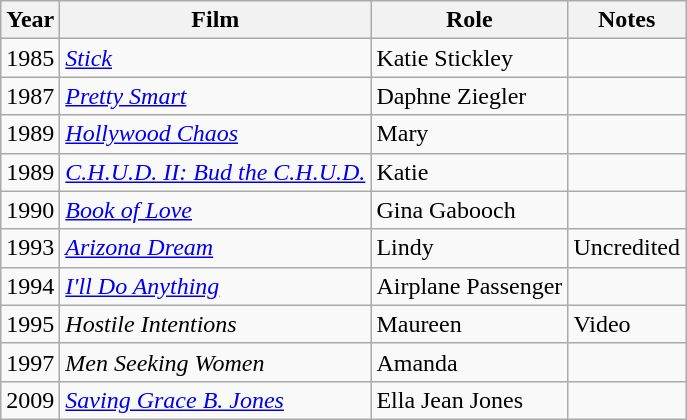<table class="wikitable sortable">
<tr>
<th>Year</th>
<th>Film</th>
<th>Role</th>
<th class="unsortable">Notes</th>
</tr>
<tr>
<td>1985</td>
<td><em><a href='#'>Stick</a></em></td>
<td>Katie Stickley</td>
<td></td>
</tr>
<tr>
<td>1987</td>
<td><em><a href='#'>Pretty Smart</a></em></td>
<td>Daphne Ziegler</td>
<td></td>
</tr>
<tr>
<td>1989</td>
<td><em><a href='#'>Hollywood Chaos</a></em></td>
<td>Mary</td>
<td></td>
</tr>
<tr>
<td>1989</td>
<td><em><a href='#'>C.H.U.D. II: Bud the C.H.U.D.</a></em></td>
<td>Katie</td>
<td></td>
</tr>
<tr>
<td>1990</td>
<td><em><a href='#'>Book of Love</a></em></td>
<td>Gina Gabooch</td>
<td></td>
</tr>
<tr>
<td>1993</td>
<td><em><a href='#'>Arizona Dream</a></em></td>
<td>Lindy</td>
<td>Uncredited</td>
</tr>
<tr>
<td>1994</td>
<td><em><a href='#'>I'll Do Anything</a></em></td>
<td>Airplane Passenger</td>
<td></td>
</tr>
<tr>
<td>1995</td>
<td><em>Hostile Intentions</em></td>
<td>Maureen</td>
<td>Video</td>
</tr>
<tr>
<td>1997</td>
<td><em>Men Seeking Women</em></td>
<td>Amanda</td>
<td></td>
</tr>
<tr>
<td>2009</td>
<td><em><a href='#'>Saving Grace B. Jones</a></em></td>
<td>Ella Jean Jones</td>
<td></td>
</tr>
</table>
